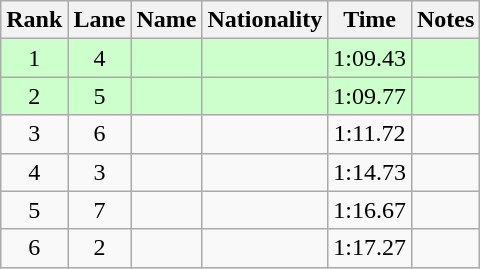<table class="wikitable sortable" style="text-align:center">
<tr>
<th>Rank</th>
<th>Lane</th>
<th>Name</th>
<th>Nationality</th>
<th>Time</th>
<th>Notes</th>
</tr>
<tr bgcolor=ccffcc>
<td>1</td>
<td>4</td>
<td align=left></td>
<td align=left></td>
<td>1:09.43</td>
<td><strong></strong></td>
</tr>
<tr bgcolor=ccffcc>
<td>2</td>
<td>5</td>
<td align=left></td>
<td align=left></td>
<td>1:09.77</td>
<td><strong></strong></td>
</tr>
<tr>
<td>3</td>
<td>6</td>
<td align=left></td>
<td align=left></td>
<td>1:11.72</td>
<td></td>
</tr>
<tr>
<td>4</td>
<td>3</td>
<td align=left></td>
<td align=left></td>
<td>1:14.73</td>
<td></td>
</tr>
<tr>
<td>5</td>
<td>7</td>
<td align=left></td>
<td align=left></td>
<td>1:16.67</td>
<td></td>
</tr>
<tr>
<td>6</td>
<td>2</td>
<td align=left></td>
<td align=left></td>
<td>1:17.27</td>
<td></td>
</tr>
</table>
